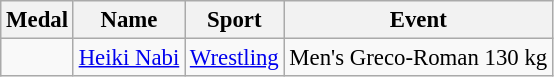<table class="wikitable sortable" style="font-size: 95%;">
<tr>
<th>Medal</th>
<th>Name</th>
<th>Sport</th>
<th>Event</th>
</tr>
<tr>
<td></td>
<td><a href='#'>Heiki Nabi</a></td>
<td><a href='#'>Wrestling</a></td>
<td>Men's Greco-Roman 130 kg</td>
</tr>
</table>
